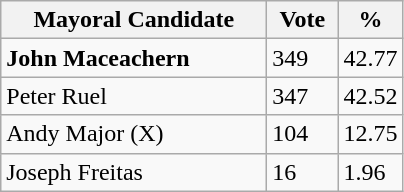<table class="wikitable">
<tr>
<th bgcolor="#DDDDFF" width="170px">Mayoral Candidate</th>
<th bgcolor="#DDDDFF" width="40px">Vote</th>
<th bgcolor="#DDDDFF" width="30px">%</th>
</tr>
<tr>
<td><strong>John Maceachern</strong></td>
<td>349</td>
<td>42.77</td>
</tr>
<tr>
<td>Peter Ruel</td>
<td>347</td>
<td>42.52</td>
</tr>
<tr>
<td>Andy Major (X)</td>
<td>104</td>
<td>12.75</td>
</tr>
<tr>
<td>Joseph Freitas</td>
<td>16</td>
<td>1.96</td>
</tr>
</table>
